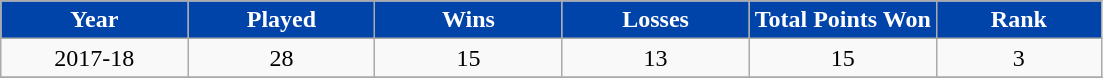<table class="wikitable sortable" style="text-align:center;">
<tr>
<th style="width:17%;background:#04a; color:#fff;">Year</th>
<th style="width:17%;background:#04a; color:#fff;">Played</th>
<th style="width:17%;background:#04a; color:#fff;">Wins</th>
<th style="width:17%;background:#04a; color:#fff;">Losses</th>
<th style="width:17%;background:#04a; color:#fff;">Total Points Won</th>
<th style="width:16%;background:#04a; color:#fff;">Rank</th>
</tr>
<tr>
<td>2017-18</td>
<td>28</td>
<td>15</td>
<td>13</td>
<td>15</td>
<td>3</td>
</tr>
<tr>
</tr>
</table>
